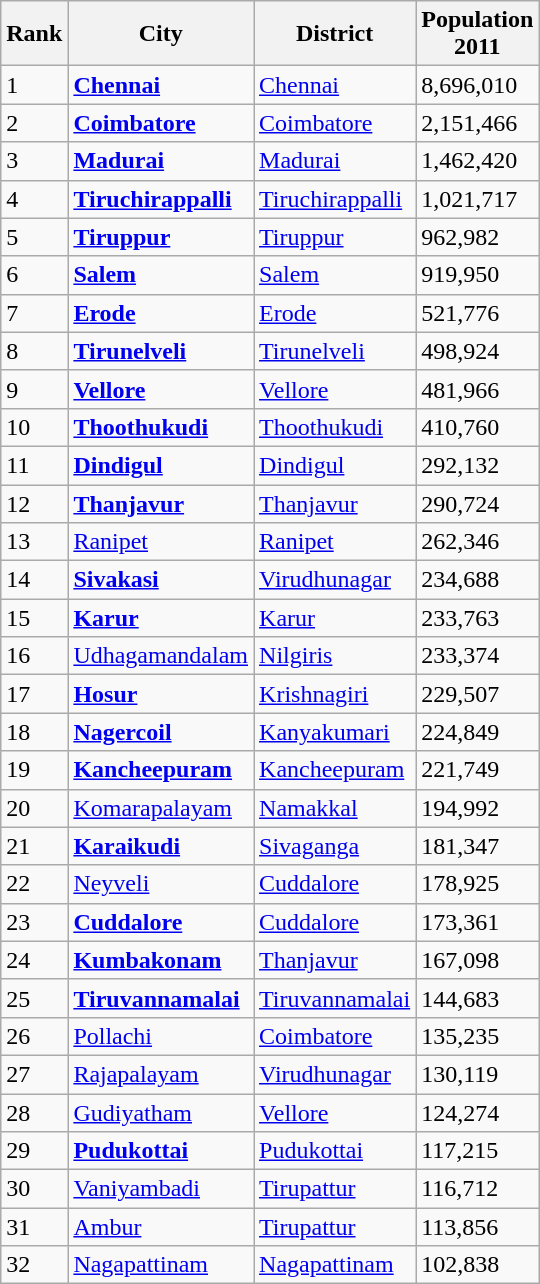<table class="wikitable sortable mw-collapsible">
<tr>
<th>Rank</th>
<th>City</th>
<th>District</th>
<th>Population<br>2011</th>
</tr>
<tr>
<td>1</td>
<td><strong><a href='#'>Chennai</a></strong></td>
<td><a href='#'>Chennai</a></td>
<td>8,696,010</td>
</tr>
<tr>
<td>2</td>
<td><strong><a href='#'>Coimbatore</a></strong></td>
<td><a href='#'>Coimbatore</a></td>
<td>2,151,466</td>
</tr>
<tr>
<td>3</td>
<td><strong><a href='#'>Madurai</a></strong></td>
<td><a href='#'>Madurai</a></td>
<td>1,462,420</td>
</tr>
<tr>
<td>4</td>
<td><strong><a href='#'>Tiruchirappalli</a></strong></td>
<td><a href='#'>Tiruchirappalli</a></td>
<td>1,021,717</td>
</tr>
<tr>
<td>5</td>
<td><strong><a href='#'>Tiruppur</a></strong></td>
<td><a href='#'>Tiruppur</a></td>
<td>962,982</td>
</tr>
<tr>
<td>6</td>
<td><a href='#'><strong>Salem</strong></a></td>
<td><a href='#'>Salem</a></td>
<td>919,950</td>
</tr>
<tr>
<td>7</td>
<td><strong><a href='#'>Erode</a></strong></td>
<td><a href='#'>Erode</a></td>
<td>521,776</td>
</tr>
<tr>
<td>8</td>
<td><strong><a href='#'>Tirunelveli</a></strong></td>
<td><a href='#'>Tirunelveli</a></td>
<td>498,924</td>
</tr>
<tr>
<td>9</td>
<td><strong><a href='#'>Vellore</a></strong></td>
<td><a href='#'>Vellore</a></td>
<td>481,966</td>
</tr>
<tr>
<td>10</td>
<td><strong><a href='#'>Thoothukudi</a></strong></td>
<td><a href='#'>Thoothukudi</a></td>
<td>410,760</td>
</tr>
<tr>
<td>11</td>
<td><strong><a href='#'>Dindigul</a></strong></td>
<td><a href='#'>Dindigul</a></td>
<td>292,132</td>
</tr>
<tr>
<td>12</td>
<td><strong><a href='#'>Thanjavur</a></strong></td>
<td><a href='#'>Thanjavur</a></td>
<td>290,724</td>
</tr>
<tr>
<td>13</td>
<td><a href='#'>Ranipet</a></td>
<td><a href='#'>Ranipet</a></td>
<td>262,346</td>
</tr>
<tr>
<td>14</td>
<td><strong><a href='#'>Sivakasi</a></strong></td>
<td><a href='#'>Virudhunagar</a></td>
<td>234,688</td>
</tr>
<tr>
<td>15</td>
<td><strong><a href='#'>Karur</a></strong></td>
<td><a href='#'>Karur</a></td>
<td>233,763</td>
</tr>
<tr>
<td>16</td>
<td><a href='#'>Udhagamandalam</a></td>
<td><a href='#'>Nilgiris</a></td>
<td>233,374</td>
</tr>
<tr>
<td>17</td>
<td><strong><a href='#'>Hosur</a></strong></td>
<td><a href='#'>Krishnagiri</a></td>
<td>229,507</td>
</tr>
<tr>
<td>18</td>
<td><strong><a href='#'>Nagercoil</a></strong></td>
<td><a href='#'>Kanyakumari</a></td>
<td>224,849</td>
</tr>
<tr>
<td>19</td>
<td><strong><a href='#'>Kancheepuram</a></strong></td>
<td><a href='#'>Kancheepuram</a></td>
<td>221,749</td>
</tr>
<tr>
<td>20</td>
<td><a href='#'>Komarapalayam</a></td>
<td><a href='#'>Namakkal</a></td>
<td>194,992</td>
</tr>
<tr>
<td>21</td>
<td><strong><a href='#'>Karaikudi</a></strong></td>
<td><a href='#'>Sivaganga</a></td>
<td>181,347</td>
</tr>
<tr>
<td>22</td>
<td><a href='#'>Neyveli</a></td>
<td><a href='#'>Cuddalore</a></td>
<td>178,925</td>
</tr>
<tr>
<td>23</td>
<td><strong><a href='#'>Cuddalore</a></strong></td>
<td><a href='#'>Cuddalore</a></td>
<td>173,361</td>
</tr>
<tr>
<td>24</td>
<td><strong><a href='#'>Kumbakonam</a></strong></td>
<td><a href='#'>Thanjavur</a></td>
<td>167,098</td>
</tr>
<tr>
<td>25</td>
<td><strong><a href='#'>Tiruvannamalai</a></strong></td>
<td><a href='#'>Tiruvannamalai</a></td>
<td>144,683</td>
</tr>
<tr>
<td>26</td>
<td><a href='#'>Pollachi</a></td>
<td><a href='#'>Coimbatore</a></td>
<td>135,235</td>
</tr>
<tr>
<td>27</td>
<td><a href='#'>Rajapalayam</a></td>
<td><a href='#'>Virudhunagar</a></td>
<td>130,119</td>
</tr>
<tr>
<td>28</td>
<td><a href='#'>Gudiyatham</a></td>
<td><a href='#'>Vellore</a></td>
<td>124,274</td>
</tr>
<tr>
<td>29</td>
<td><strong><a href='#'>Pudukottai</a></strong></td>
<td><a href='#'>Pudukottai</a></td>
<td>117,215</td>
</tr>
<tr>
<td>30</td>
<td><a href='#'>Vaniyambadi</a></td>
<td><a href='#'>Tirupattur</a></td>
<td>116,712</td>
</tr>
<tr>
<td>31</td>
<td><a href='#'>Ambur</a></td>
<td><a href='#'>Tirupattur</a></td>
<td>113,856</td>
</tr>
<tr>
<td>32</td>
<td><a href='#'>Nagapattinam</a></td>
<td><a href='#'>Nagapattinam</a></td>
<td>102,838</td>
</tr>
</table>
